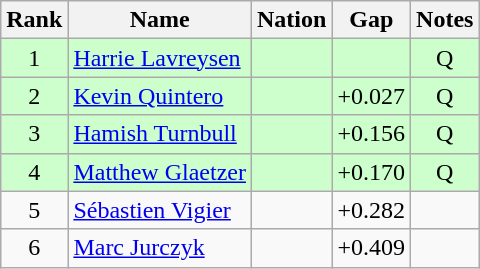<table class="wikitable sortable" style="text-align:center">
<tr>
<th>Rank</th>
<th>Name</th>
<th>Nation</th>
<th>Gap</th>
<th>Notes</th>
</tr>
<tr bgcolor=ccffcc>
<td>1</td>
<td align=left><a href='#'>Harrie Lavreysen</a></td>
<td align=left></td>
<td></td>
<td>Q</td>
</tr>
<tr bgcolor=ccffcc>
<td>2</td>
<td align=left><a href='#'>Kevin Quintero</a></td>
<td align=left></td>
<td>+0.027</td>
<td>Q</td>
</tr>
<tr bgcolor=ccffcc>
<td>3</td>
<td align=left><a href='#'>Hamish Turnbull</a></td>
<td align=left></td>
<td>+0.156</td>
<td>Q</td>
</tr>
<tr bgcolor=ccffcc>
<td>4</td>
<td align=left><a href='#'>Matthew Glaetzer</a></td>
<td align=left></td>
<td>+0.170</td>
<td>Q</td>
</tr>
<tr>
<td>5</td>
<td align=left><a href='#'>Sébastien Vigier</a></td>
<td align=left></td>
<td>+0.282</td>
<td></td>
</tr>
<tr>
<td>6</td>
<td align=left><a href='#'>Marc Jurczyk</a></td>
<td align=left></td>
<td>+0.409</td>
<td></td>
</tr>
</table>
